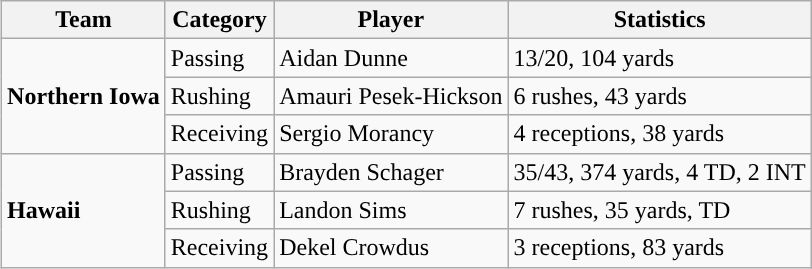<table class="wikitable" style="float: right;">
<tr>
<th>Team</th>
<th>Category</th>
<th>Player</th>
<th>Statistics</th>
</tr>
<tr>
<td rowspan=3><strong>Northern Iowa</strong></td>
<td>Passing</td>
<td>Aidan Dunne</td>
<td>13/20, 104 yards</td>
</tr>
<tr>
<td>Rushing</td>
<td>Amauri Pesek-Hickson</td>
<td>6 rushes, 43 yards</td>
</tr>
<tr>
<td>Receiving</td>
<td>Sergio Morancy</td>
<td>4 receptions, 38 yards</td>
</tr>
<tr>
<td rowspan=3><strong>Hawaii</strong></td>
<td>Passing</td>
<td>Brayden Schager</td>
<td>35/43, 374 yards, 4 TD, 2 INT</td>
</tr>
<tr>
<td>Rushing</td>
<td>Landon Sims</td>
<td>7 rushes, 35 yards, TD</td>
</tr>
<tr>
<td>Receiving</td>
<td>Dekel Crowdus</td>
<td>3 receptions, 83 yards</td>
</tr>
</table>
